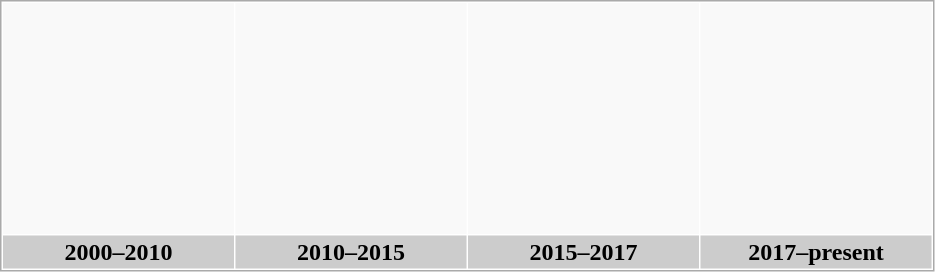<table border="0" cellpadding="2" cellspacing="1" style="border:1px solid #aaa">
<tr align=center>
<th style="height:150px; background:#f9f9f9;"></th>
<th style="height:150px; background:#f9f9f9;"></th>
<th style="height:150px; background:#f9f9f9;"></th>
<th style="height:150px; background:#f9f9f9;"></th>
</tr>
<tr>
<th style="width:150px; background:#ccc;">2000–2010</th>
<th style="width:150px; background:#ccc;">2010–2015</th>
<th style="width:150px; background:#ccc;">2015–2017</th>
<th style="width:150px; background:#ccc;">2017–present</th>
</tr>
</table>
